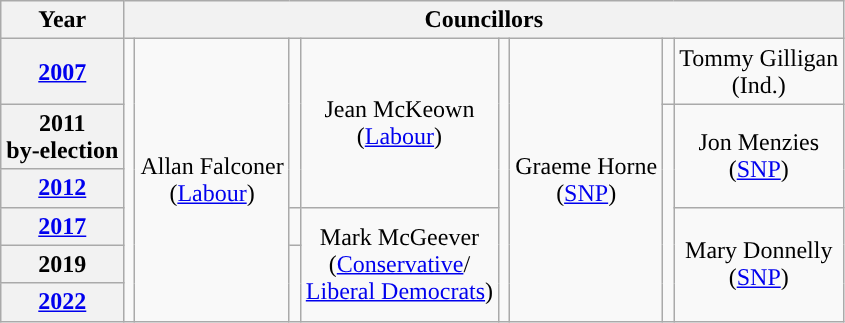<table class="wikitable" style="text-align:center">
<tr>
<th>Year</th>
<th colspan=8>Councillors</th>
</tr>
<tr>
<th><a href='#'>2007</a></th>
<td rowspan=6; style="background-color: "></td>
<td rowspan=6>Allan Falconer<br>(<a href='#'>Labour</a>)</td>
<td rowspan=3; style="background-color: "></td>
<td rowspan=3>Jean McKeown<br>(<a href='#'>Labour</a>)</td>
<td rowspan=6; style="background-color: "></td>
<td rowspan=6>Graeme Horne<br>(<a href='#'>SNP</a>)</td>
<td rowspan=1; style="background-color: "></td>
<td rowspan=1>Tommy Gilligan<br>(Ind.)</td>
</tr>
<tr>
<th>2011<br>by-election</th>
<td rowspan=5; style="background-color: "></td>
<td rowspan=2>Jon Menzies<br>(<a href='#'>SNP</a>)</td>
</tr>
<tr>
<th><a href='#'>2012</a></th>
</tr>
<tr>
<th><a href='#'>2017</a></th>
<td rowspan=1; style="background-color: "></td>
<td rowspan=3>Mark McGeever<br>(<a href='#'>Conservative</a>/<br><a href='#'>Liberal Democrats</a>)</td>
<td rowspan=3>Mary Donnelly<br>(<a href='#'>SNP</a>)</td>
</tr>
<tr>
<th>2019</th>
<td rowspan=2; style="background-color: "></td>
</tr>
<tr>
<th><a href='#'>2022</a></th>
</tr>
</table>
